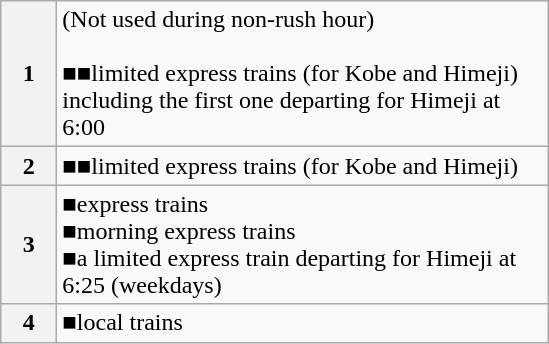<table class="wikitable">
<tr>
<th width="30px">1</th>
<td width="320px">(Not used during non-rush hour)<br><br><span>■</span><span>■</span>limited express trains (for Kobe and Himeji)<br>including the first one departing for Himeji at 6:00</td>
</tr>
<tr>
<th>2</th>
<td><span>■</span><span>■</span>limited express trains (for Kobe and Himeji)</td>
</tr>
<tr>
<th>3</th>
<td><span>■</span>express trains<br><span>■</span>morning express trains<br><span>■</span>a limited express train departing for Himeji at 6:25 (weekdays)</td>
</tr>
<tr>
<th>4</th>
<td><span>■</span>local trains</td>
</tr>
</table>
